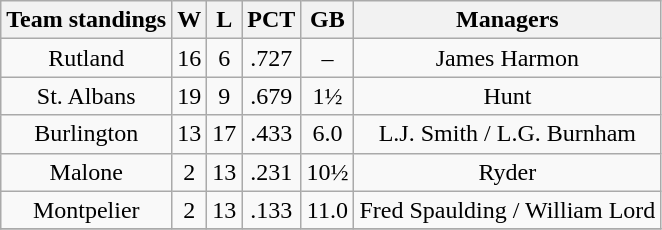<table class="wikitable">
<tr>
<th>Team standings</th>
<th>W</th>
<th>L</th>
<th>PCT</th>
<th>GB</th>
<th>Managers</th>
</tr>
<tr align=center>
<td>Rutland</td>
<td>16</td>
<td>6</td>
<td>.727</td>
<td>–</td>
<td>James Harmon</td>
</tr>
<tr align=center>
<td>St. Albans</td>
<td>19</td>
<td>9</td>
<td>.679</td>
<td>1½</td>
<td>Hunt</td>
</tr>
<tr align=center>
<td>Burlington</td>
<td>13</td>
<td>17</td>
<td>.433</td>
<td>6.0</td>
<td>L.J. Smith / L.G. Burnham</td>
</tr>
<tr align=center>
<td>Malone</td>
<td>2</td>
<td>13</td>
<td>.231</td>
<td>10½</td>
<td>Ryder</td>
</tr>
<tr align=center>
<td>Montpelier</td>
<td>2</td>
<td>13</td>
<td>.133</td>
<td>11.0</td>
<td>Fred Spaulding / William Lord</td>
</tr>
<tr align=center>
</tr>
</table>
